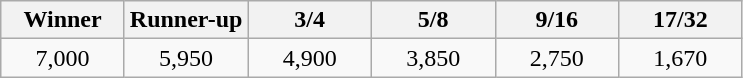<table class="wikitable" style="text-align:center">
<tr>
<th width="75">Winner</th>
<th width="75">Runner-up</th>
<th width="75">3/4</th>
<th width="75">5/8</th>
<th width="75">9/16</th>
<th width="75">17/32</th>
</tr>
<tr>
<td>7,000</td>
<td>5,950</td>
<td>4,900</td>
<td>3,850</td>
<td>2,750</td>
<td>1,670</td>
</tr>
</table>
